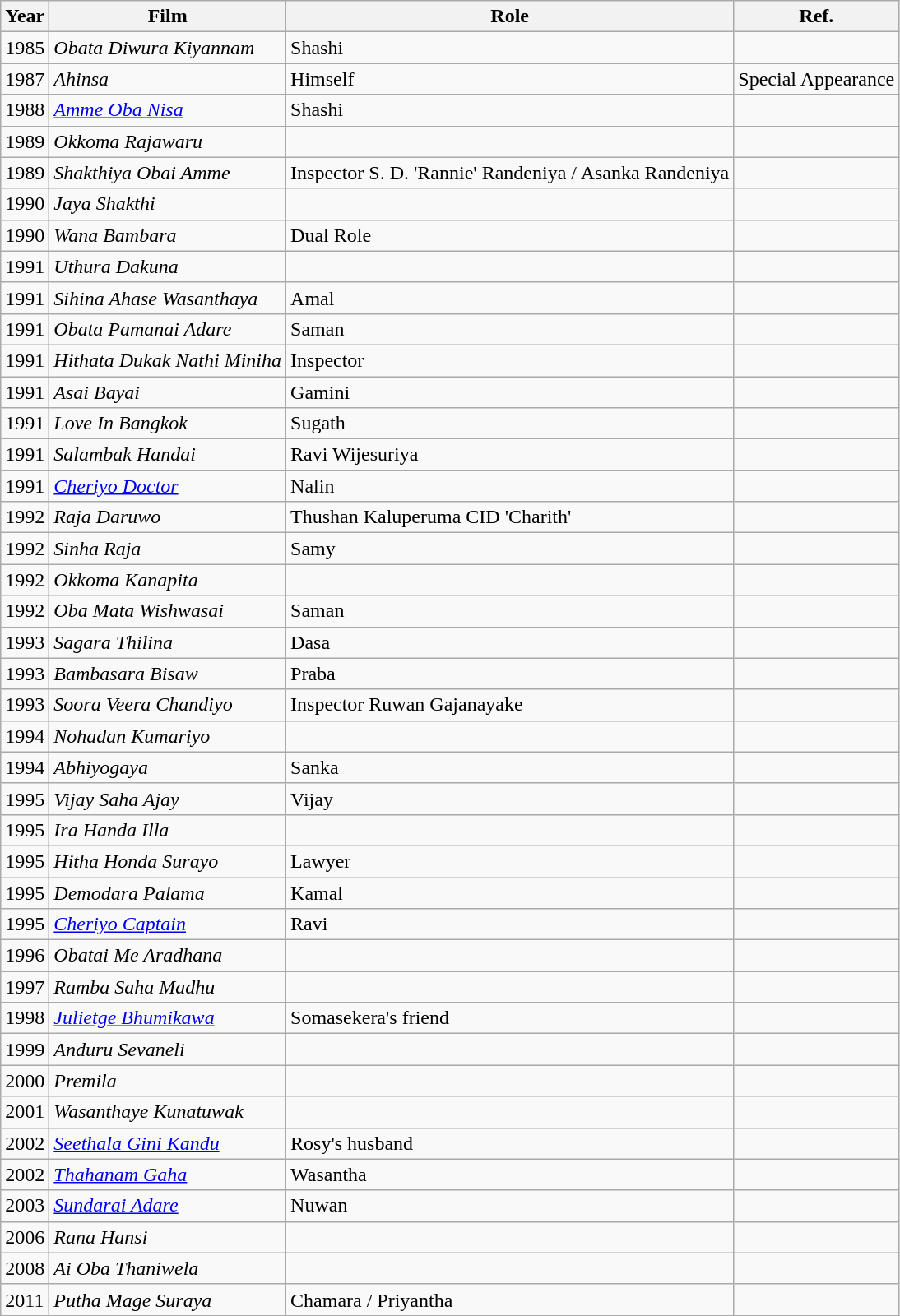<table class="wikitable">
<tr>
<th>Year</th>
<th>Film</th>
<th>Role</th>
<th>Ref.</th>
</tr>
<tr>
<td>1985</td>
<td><em>Obata Diwura Kiyannam</em></td>
<td>Shashi</td>
<td></td>
</tr>
<tr>
<td>1987</td>
<td><em>Ahinsa</em></td>
<td>Himself</td>
<td>Special Appearance</td>
</tr>
<tr>
<td>1988</td>
<td><em><a href='#'>Amme Oba Nisa</a></em></td>
<td>Shashi</td>
<td></td>
</tr>
<tr>
<td>1989</td>
<td><em>Okkoma Rajawaru</em></td>
<td></td>
<td></td>
</tr>
<tr>
<td>1989</td>
<td><em>Shakthiya Obai Amme</em></td>
<td>Inspector S. D. 'Rannie' Randeniya / Asanka Randeniya</td>
<td></td>
</tr>
<tr>
<td>1990</td>
<td><em>Jaya Shakthi</em></td>
<td></td>
<td></td>
</tr>
<tr>
<td>1990</td>
<td><em>Wana Bambara</em></td>
<td>Dual Role</td>
<td></td>
</tr>
<tr>
<td>1991</td>
<td><em>Uthura Dakuna</em></td>
<td></td>
<td></td>
</tr>
<tr>
<td>1991</td>
<td><em>Sihina Ahase Wasanthaya</em></td>
<td>Amal</td>
<td></td>
</tr>
<tr>
<td>1991</td>
<td><em>Obata Pamanai Adare</em></td>
<td>Saman</td>
<td></td>
</tr>
<tr>
<td>1991</td>
<td><em>Hithata Dukak Nathi Miniha</em></td>
<td>Inspector</td>
<td></td>
</tr>
<tr>
<td>1991</td>
<td><em>Asai Bayai</em></td>
<td>Gamini</td>
<td></td>
</tr>
<tr>
<td>1991</td>
<td><em>Love In Bangkok</em></td>
<td>Sugath</td>
<td></td>
</tr>
<tr>
<td>1991</td>
<td><em>Salambak Handai</em></td>
<td>Ravi Wijesuriya</td>
<td></td>
</tr>
<tr>
<td>1991</td>
<td><em><a href='#'>Cheriyo Doctor</a></em></td>
<td>Nalin</td>
<td></td>
</tr>
<tr>
<td>1992</td>
<td><em>Raja Daruwo</em></td>
<td>Thushan Kaluperuma CID 'Charith'</td>
<td></td>
</tr>
<tr>
<td>1992</td>
<td><em>Sinha Raja</em></td>
<td>Samy</td>
<td></td>
</tr>
<tr>
<td>1992</td>
<td><em>Okkoma Kanapita</em></td>
<td></td>
<td></td>
</tr>
<tr>
<td>1992</td>
<td><em>Oba Mata Wishwasai</em></td>
<td>Saman</td>
<td></td>
</tr>
<tr>
<td>1993</td>
<td><em>Sagara Thilina</em></td>
<td>Dasa</td>
<td></td>
</tr>
<tr>
<td>1993</td>
<td><em>Bambasara Bisaw</em></td>
<td>Praba</td>
<td></td>
</tr>
<tr>
<td>1993</td>
<td><em>Soora Veera Chandiyo</em></td>
<td>Inspector Ruwan Gajanayake</td>
<td></td>
</tr>
<tr>
<td>1994</td>
<td><em>Nohadan Kumariyo</em></td>
<td></td>
<td></td>
</tr>
<tr>
<td>1994</td>
<td><em>Abhiyogaya</em></td>
<td>Sanka</td>
<td></td>
</tr>
<tr>
<td>1995</td>
<td><em>Vijay Saha Ajay</em></td>
<td>Vijay</td>
<td></td>
</tr>
<tr>
<td>1995</td>
<td><em>Ira Handa Illa</em></td>
<td></td>
<td></td>
</tr>
<tr>
<td>1995</td>
<td><em>Hitha Honda Surayo</em></td>
<td>Lawyer</td>
<td></td>
</tr>
<tr>
<td>1995</td>
<td><em>Demodara Palama</em></td>
<td>Kamal</td>
<td></td>
</tr>
<tr>
<td>1995</td>
<td><em><a href='#'>Cheriyo Captain</a></em></td>
<td>Ravi</td>
<td></td>
</tr>
<tr>
<td>1996</td>
<td><em>Obatai Me Aradhana</em></td>
<td></td>
<td></td>
</tr>
<tr>
<td>1997</td>
<td><em>Ramba Saha Madhu</em></td>
<td></td>
<td></td>
</tr>
<tr>
<td>1998</td>
<td><em><a href='#'>Julietge Bhumikawa</a></em></td>
<td>Somasekera's friend</td>
<td></td>
</tr>
<tr>
<td>1999</td>
<td><em>Anduru Sevaneli</em></td>
<td></td>
<td></td>
</tr>
<tr>
<td>2000</td>
<td><em>Premila</em></td>
<td></td>
<td></td>
</tr>
<tr>
<td>2001</td>
<td><em>Wasanthaye Kunatuwak</em></td>
<td></td>
<td></td>
</tr>
<tr>
<td>2002</td>
<td><em><a href='#'>Seethala Gini Kandu</a></em></td>
<td>Rosy's husband</td>
<td></td>
</tr>
<tr>
<td>2002</td>
<td><em><a href='#'>Thahanam Gaha</a></em></td>
<td>Wasantha</td>
<td></td>
</tr>
<tr>
<td>2003</td>
<td><em><a href='#'>Sundarai Adare</a></em></td>
<td>Nuwan</td>
<td></td>
</tr>
<tr>
<td>2006</td>
<td><em>Rana Hansi</em></td>
<td></td>
<td></td>
</tr>
<tr>
<td>2008</td>
<td><em>Ai Oba Thaniwela</em></td>
<td></td>
<td></td>
</tr>
<tr>
<td>2011</td>
<td><em>Putha Mage Suraya</em></td>
<td>Chamara / Priyantha</td>
<td></td>
</tr>
</table>
